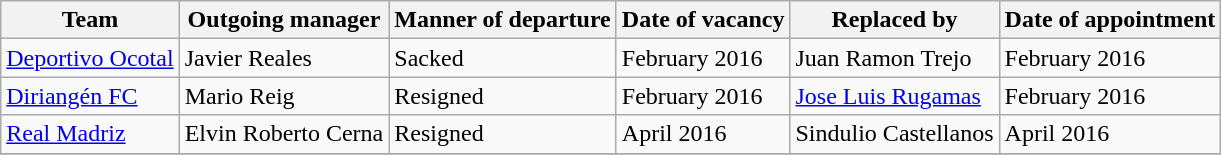<table class="wikitable">
<tr>
<th>Team</th>
<th>Outgoing manager</th>
<th>Manner of departure</th>
<th>Date of vacancy</th>
<th>Replaced by</th>
<th>Date of appointment</th>
</tr>
<tr>
<td><a href='#'>Deportivo Ocotal</a></td>
<td> Javier Reales</td>
<td>Sacked</td>
<td>February 2016</td>
<td> Juan Ramon Trejo</td>
<td>February 2016</td>
</tr>
<tr>
<td><a href='#'>Diriangén FC</a></td>
<td> Mario Reig</td>
<td>Resigned</td>
<td>February 2016</td>
<td> <a href='#'>Jose Luis Rugamas</a></td>
<td>February 2016</td>
</tr>
<tr>
<td><a href='#'>Real Madriz</a></td>
<td> Elvin Roberto Cerna</td>
<td>Resigned</td>
<td>April 2016</td>
<td> Sindulio Castellanos</td>
<td>April 2016</td>
</tr>
<tr>
</tr>
</table>
